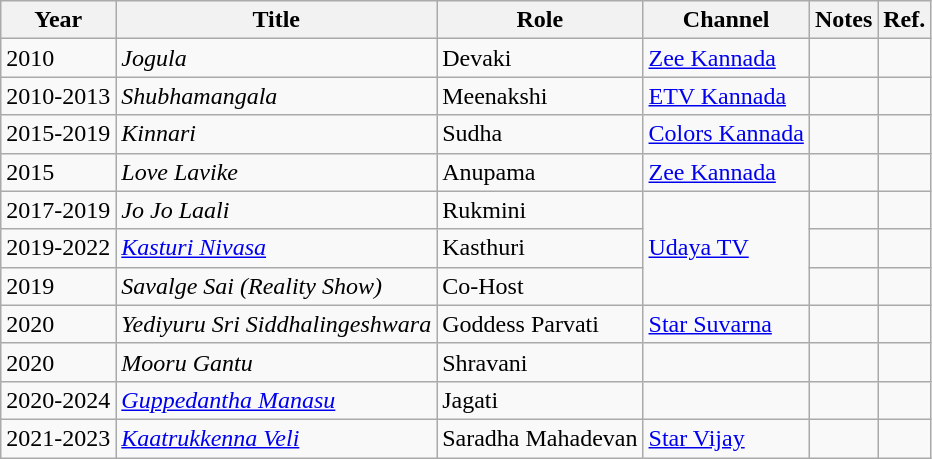<table class="wikitable sortable">
<tr>
<th>Year</th>
<th>Title</th>
<th>Role</th>
<th>Channel</th>
<th>Notes</th>
<th>Ref.</th>
</tr>
<tr>
<td>2010</td>
<td><em>Jogula</em></td>
<td>Devaki</td>
<td><a href='#'>Zee Kannada</a></td>
<td></td>
<td></td>
</tr>
<tr>
<td>2010-2013</td>
<td><em>Shubhamangala</em></td>
<td>Meenakshi</td>
<td><a href='#'>ETV Kannada</a></td>
<td></td>
<td></td>
</tr>
<tr>
<td>2015-2019</td>
<td><em>Kinnari</em></td>
<td>Sudha</td>
<td><a href='#'>Colors Kannada</a></td>
<td></td>
<td></td>
</tr>
<tr>
<td>2015</td>
<td><em>Love Lavike</em></td>
<td>Anupama</td>
<td><a href='#'>Zee Kannada</a></td>
<td></td>
<td></td>
</tr>
<tr>
<td>2017-2019</td>
<td><em>Jo Jo Laali</em></td>
<td>Rukmini</td>
<td rowspan="3"><a href='#'>Udaya TV</a></td>
<td></td>
<td></td>
</tr>
<tr>
<td>2019-2022</td>
<td><a href='#'><em>Kasturi Nivasa</em></a></td>
<td>Kasthuri</td>
<td></td>
<td></td>
</tr>
<tr>
<td>2019</td>
<td><em>Savalge Sai (Reality Show)</em></td>
<td>Co-Host</td>
<td></td>
<td></td>
</tr>
<tr>
<td>2020</td>
<td><em>Yediyuru Sri Siddhalingeshwara</em></td>
<td>Goddess Parvati</td>
<td><a href='#'>Star Suvarna</a></td>
<td></td>
<td></td>
</tr>
<tr>
<td>2020</td>
<td><em>Mooru Gantu</em></td>
<td>Shravani</td>
<td></td>
<td></td>
<td></td>
</tr>
<tr>
<td>2020-2024</td>
<td><em><a href='#'>Guppedantha Manasu</a></em></td>
<td>Jagati</td>
<td></td>
<td></td>
<td></td>
</tr>
<tr>
<td>2021-2023</td>
<td><a href='#'><em>Kaatrukkenna Veli</em></a></td>
<td>Saradha Mahadevan</td>
<td><a href='#'>Star Vijay</a></td>
<td></td>
<td></td>
</tr>
</table>
